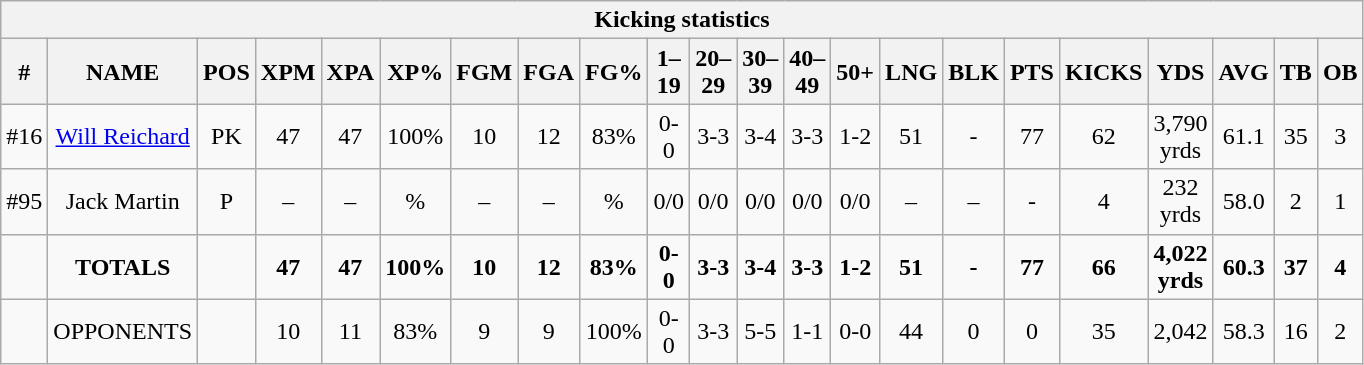<table style="width:60%; text-align:center;" class="wikitable collapsible collapsed">
<tr>
<th colspan="22">Kicking statistics</th>
</tr>
<tr>
<th>#</th>
<th>NAME</th>
<th>POS</th>
<th>XPM</th>
<th>XPA</th>
<th>XP%</th>
<th>FGM</th>
<th>FGA</th>
<th>FG%</th>
<th>1–19</th>
<th>20–29</th>
<th>30–39</th>
<th>40–49</th>
<th>50+</th>
<th>LNG</th>
<th>BLK</th>
<th>PTS</th>
<th>KICKS</th>
<th>YDS</th>
<th>AVG</th>
<th>TB</th>
<th>OB</th>
</tr>
<tr>
<td>#16</td>
<td><a href='#'>Will Reichard</a></td>
<td>PK</td>
<td>47</td>
<td>47</td>
<td>100%</td>
<td>10</td>
<td>12</td>
<td>83%</td>
<td>0-0</td>
<td>3-3</td>
<td>3-4</td>
<td>3-3</td>
<td>1-2</td>
<td>51</td>
<td>-</td>
<td>77</td>
<td>62</td>
<td>3,790 yrds</td>
<td>61.1</td>
<td>35</td>
<td>3</td>
</tr>
<tr>
<td>#95</td>
<td>Jack Martin</td>
<td>P</td>
<td>–</td>
<td>–</td>
<td>%</td>
<td>–</td>
<td>–</td>
<td>%</td>
<td>0/0</td>
<td>0/0</td>
<td>0/0</td>
<td>0/0</td>
<td>0/0</td>
<td>–</td>
<td>–</td>
<td>-</td>
<td>4</td>
<td>232 yrds</td>
<td>58.0</td>
<td>2</td>
<td>1</td>
</tr>
<tr>
<td></td>
<td><strong>TOTALS</strong></td>
<td></td>
<td><strong>47</strong></td>
<td><strong>47</strong></td>
<td><strong>100%</strong></td>
<td><strong>10</strong></td>
<td><strong>12</strong></td>
<td><strong>83%</strong></td>
<td><strong>0-0</strong></td>
<td><strong>3-3</strong></td>
<td><strong>3-4</strong></td>
<td><strong>3-3</strong></td>
<td><strong>1-2</strong></td>
<td><strong>51</strong></td>
<td><strong>-</strong></td>
<td><strong>77</strong></td>
<td><strong>66</strong></td>
<td><strong>4,022 yrds</strong></td>
<td><strong>60.3</strong></td>
<td><strong>37</strong></td>
<td><strong>4</strong></td>
</tr>
<tr>
<td></td>
<td>OPPONENTS</td>
<td></td>
<td>10</td>
<td>11</td>
<td>83%</td>
<td>9</td>
<td>9</td>
<td>100%</td>
<td>0-0</td>
<td>3-3</td>
<td>5-5</td>
<td>1-1</td>
<td>0-0</td>
<td>44</td>
<td>0</td>
<td>0</td>
<td>35</td>
<td>2,042</td>
<td>58.3</td>
<td>16</td>
<td>2</td>
</tr>
</table>
